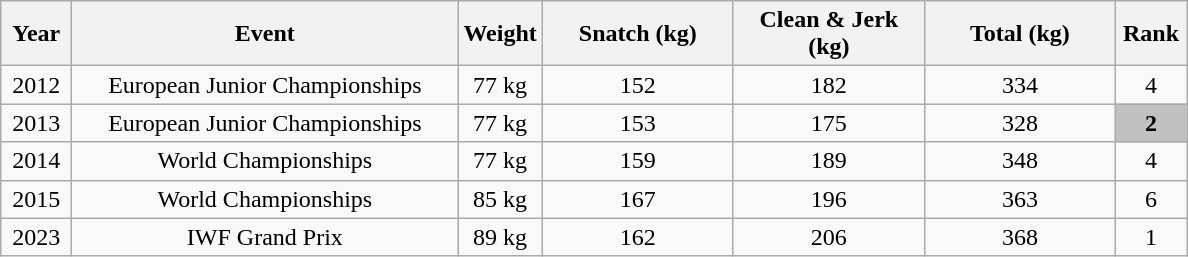<table class="wikitable" style="text-align:center;">
<tr>
<th style="width:40px;">Year</th>
<th style="width:250px;">Event</th>
<th style="width:40px;">Weight</th>
<th style="width:120px;">Snatch (kg)</th>
<th style="width:120px;">Clean & Jerk (kg)</th>
<th style="width:120px;">Total (kg)</th>
<th style="width:40px;">Rank</th>
</tr>
<tr>
<td>2012</td>
<td>European Junior Championships</td>
<td>77 kg</td>
<td>152</td>
<td>182</td>
<td>334</td>
<td>4</td>
</tr>
<tr>
<td>2013</td>
<td>European Junior Championships</td>
<td>77 kg</td>
<td>153</td>
<td>175</td>
<td>328</td>
<td style="background-color:silver;"><strong>2</strong></td>
</tr>
<tr>
<td>2014</td>
<td>World Championships</td>
<td>77 kg</td>
<td>159</td>
<td>189</td>
<td>348</td>
<td>4</td>
</tr>
<tr>
<td>2015</td>
<td>World Championships</td>
<td>85 kg</td>
<td>167</td>
<td>196</td>
<td>363</td>
<td>6</td>
</tr>
<tr>
<td>2023</td>
<td>IWF Grand Prix</td>
<td>89 kg</td>
<td>162</td>
<td>206</td>
<td>368</td>
<td>1</td>
</tr>
</table>
